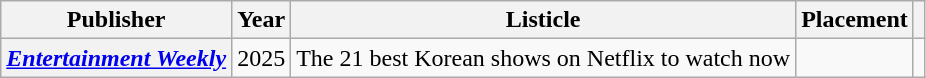<table class="wikitable plainrowheaders sortable">
<tr>
<th scope="col">Publisher</th>
<th scope="col">Year</th>
<th scope="col">Listicle</th>
<th scope="col">Placement</th>
<th scope="col" class="unsortable"></th>
</tr>
<tr>
<th scope="row"><em><a href='#'>Entertainment Weekly</a></em></th>
<td>2025</td>
<td>The 21 best Korean shows on Netflix to watch now</td>
<td></td>
<td></td>
</tr>
</table>
